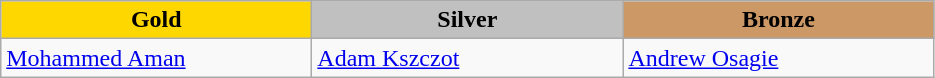<table class="wikitable" style="text-align:left">
<tr align="center">
<td width=200 bgcolor=gold><strong>Gold</strong></td>
<td width=200 bgcolor=silver><strong>Silver</strong></td>
<td width=200 bgcolor=CC9966><strong>Bronze</strong></td>
</tr>
<tr>
<td><a href='#'>Mohammed Aman</a><br><em></em></td>
<td><a href='#'>Adam Kszczot</a><br><em></em></td>
<td><a href='#'>Andrew Osagie</a><br><em></em></td>
</tr>
</table>
